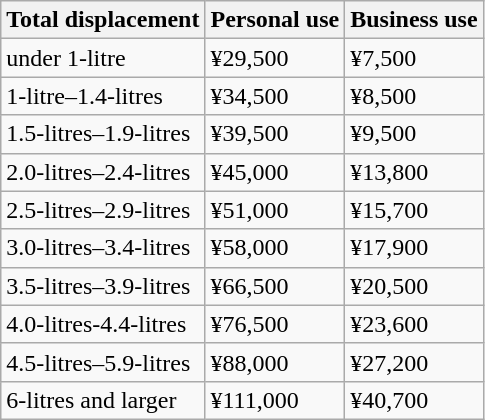<table class=wikitable>
<tr>
<th>Total displacement</th>
<th>Personal use</th>
<th>Business use</th>
</tr>
<tr>
<td>under 1-litre</td>
<td>¥29,500</td>
<td>¥7,500</td>
</tr>
<tr>
<td>1-litre–1.4-litres</td>
<td>¥34,500</td>
<td>¥8,500</td>
</tr>
<tr>
<td>1.5-litres–1.9-litres</td>
<td>¥39,500</td>
<td>¥9,500</td>
</tr>
<tr>
<td>2.0-litres–2.4-litres</td>
<td>¥45,000</td>
<td>¥13,800</td>
</tr>
<tr>
<td>2.5-litres–2.9-litres</td>
<td>¥51,000</td>
<td>¥15,700</td>
</tr>
<tr>
<td>3.0-litres–3.4-litres</td>
<td>¥58,000</td>
<td>¥17,900</td>
</tr>
<tr>
<td>3.5-litres–3.9-litres</td>
<td>¥66,500</td>
<td>¥20,500</td>
</tr>
<tr>
<td>4.0-litres-4.4-litres</td>
<td>¥76,500</td>
<td>¥23,600</td>
</tr>
<tr>
<td>4.5-litres–5.9-litres</td>
<td>¥88,000</td>
<td>¥27,200</td>
</tr>
<tr>
<td>6-litres and larger</td>
<td>¥111,000</td>
<td>¥40,700</td>
</tr>
</table>
